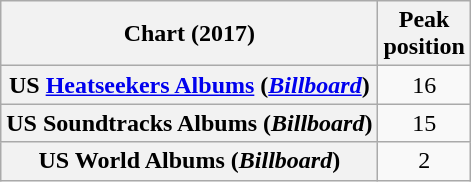<table class="wikitable sortable plainrowheaders" style="text-align:center;">
<tr>
<th scope="col">Chart (2017)</th>
<th scope="col">Peak<br>position</th>
</tr>
<tr>
<th scope="row">US <a href='#'>Heatseekers Albums</a> (<em><a href='#'>Billboard</a></em>)</th>
<td>16</td>
</tr>
<tr>
<th scope="row">US Soundtracks Albums (<em>Billboard</em>)</th>
<td>15</td>
</tr>
<tr>
<th scope="row">US World Albums (<em>Billboard</em>)</th>
<td>2</td>
</tr>
</table>
